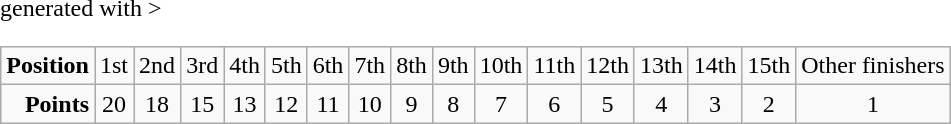<table class="wikitable" <hiddentext>generated with >
<tr>
<td style="font-weight:bold" width="44" height="13" align="right">Position</td>
<td align="center">1st</td>
<td align="center">2nd</td>
<td align="center">3rd</td>
<td align="center">4th</td>
<td align="center">5th</td>
<td align="center">6th</td>
<td align="center">7th</td>
<td align="center">8th</td>
<td align="center">9th</td>
<td align="center">10th</td>
<td align="center">11th</td>
<td align="center">12th</td>
<td align="center">13th</td>
<td align="center">14th</td>
<td align="center">15th</td>
<td align="center">Other finishers</td>
</tr>
<tr>
<td style="font-weight:bold" height="13" align="right">Points</td>
<td align="center">20</td>
<td align="center">18</td>
<td align="center">15</td>
<td align="center">13</td>
<td align="center">12</td>
<td align="center">11</td>
<td align="center">10</td>
<td align="center">9</td>
<td align="center">8</td>
<td align="center">7</td>
<td align="center">6</td>
<td align="center">5</td>
<td align="center">4</td>
<td align="center">3</td>
<td align="center">2</td>
<td align="center">1</td>
</tr>
</table>
